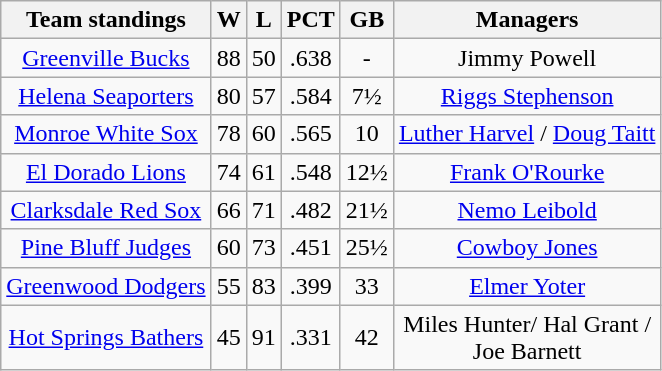<table class="wikitable" style="text-align:center">
<tr>
<th>Team standings</th>
<th>W</th>
<th>L</th>
<th>PCT</th>
<th>GB</th>
<th>Managers</th>
</tr>
<tr>
<td><a href='#'>Greenville Bucks</a></td>
<td>88</td>
<td>50</td>
<td>.638</td>
<td>-</td>
<td>Jimmy Powell</td>
</tr>
<tr>
<td><a href='#'>Helena Seaporters</a></td>
<td>80</td>
<td>57</td>
<td>.584</td>
<td>7½</td>
<td><a href='#'>Riggs Stephenson</a></td>
</tr>
<tr>
<td><a href='#'>Monroe White Sox</a></td>
<td>78</td>
<td>60</td>
<td>.565</td>
<td>10</td>
<td><a href='#'>Luther Harvel</a> / <a href='#'>Doug Taitt</a></td>
</tr>
<tr>
<td><a href='#'>El Dorado Lions</a></td>
<td>74</td>
<td>61</td>
<td>.548</td>
<td>12½</td>
<td><a href='#'>Frank O'Rourke</a></td>
</tr>
<tr>
<td><a href='#'>Clarksdale Red Sox</a></td>
<td>66</td>
<td>71</td>
<td>.482</td>
<td>21½</td>
<td><a href='#'>Nemo Leibold</a></td>
</tr>
<tr>
<td><a href='#'>Pine Bluff Judges</a></td>
<td>60</td>
<td>73</td>
<td>.451</td>
<td>25½</td>
<td><a href='#'>Cowboy Jones</a></td>
</tr>
<tr>
<td><a href='#'>Greenwood Dodgers</a></td>
<td>55</td>
<td>83</td>
<td>.399</td>
<td>33</td>
<td><a href='#'>Elmer Yoter</a></td>
</tr>
<tr>
<td><a href='#'>Hot Springs Bathers</a></td>
<td>45</td>
<td>91</td>
<td>.331</td>
<td>42</td>
<td>Miles Hunter/ Hal Grant /<br> Joe Barnett</td>
</tr>
</table>
